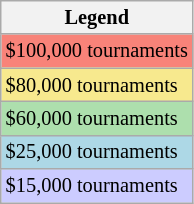<table class=wikitable style="font-size:85%">
<tr>
<th>Legend</th>
</tr>
<tr style="background:#f88379;">
<td>$100,000 tournaments</td>
</tr>
<tr style="background:#f7e98e;">
<td>$80,000 tournaments</td>
</tr>
<tr style="background:#addfad;">
<td>$60,000 tournaments</td>
</tr>
<tr style="background:lightblue;">
<td>$25,000 tournaments</td>
</tr>
<tr style="background:#ccccff;">
<td>$15,000 tournaments</td>
</tr>
</table>
